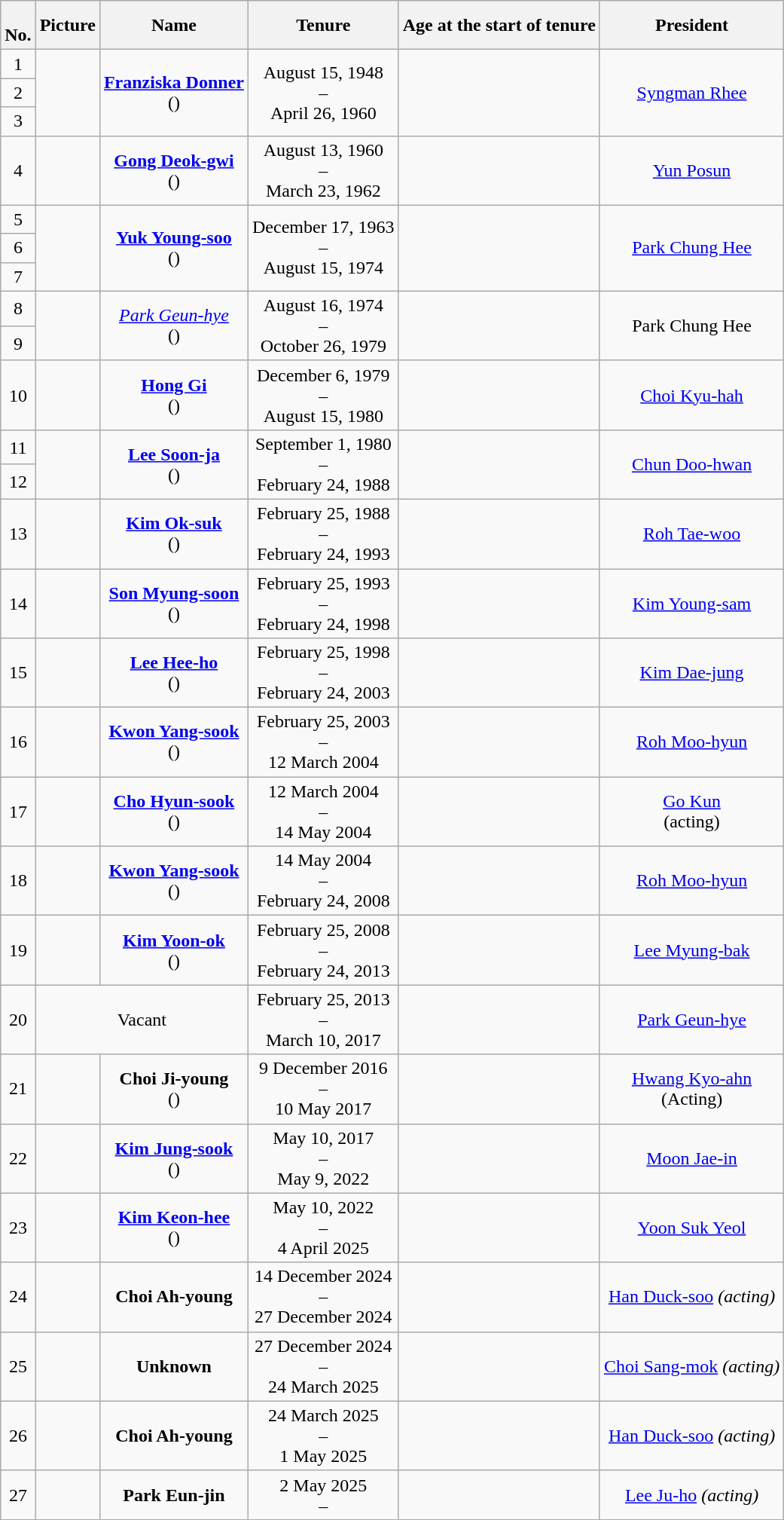<table class="wikitable" style="text-align:center;">
<tr>
<th><abbr><br>No.</abbr></th>
<th>Picture</th>
<th>Name</th>
<th>Tenure</th>
<th>Age at the start of tenure</th>
<th>President<br></th>
</tr>
<tr>
<td>1</td>
<td rowspan=3></td>
<td rowspan=3><strong><a href='#'>Franziska Donner</a></strong><br>()<br></td>
<td rowspan=3>August 15, 1948<br>–<br>April 26, 1960</td>
<td rowspan=3></td>
<td rowspan=3><a href='#'>Syngman Rhee</a><br></td>
</tr>
<tr>
<td>2</td>
</tr>
<tr>
<td>3</td>
</tr>
<tr>
<td>4</td>
<td></td>
<td><strong><a href='#'>Gong Deok-gwi</a></strong><br>()<br></td>
<td>August 13, 1960<br>–<br>March 23, 1962</td>
<td></td>
<td><a href='#'>Yun Posun</a><br></td>
</tr>
<tr>
<td>5</td>
<td rowspan=4></td>
<td rowspan=4><strong><a href='#'>Yuk Young-soo</a></strong><br>()<br></td>
<td rowspan=4>December 17, 1963<br>–<br>August 15, 1974</td>
<td rowspan=4></td>
<td rowspan=4><a href='#'>Park Chung Hee</a><br></td>
</tr>
<tr>
<td>6</td>
</tr>
<tr>
<td>7</td>
</tr>
<tr>
<td rowspan=2>8</td>
</tr>
<tr>
<td rowspan=2></td>
<td rowspan=2><em><a href='#'>Park Geun-hye</a></em><br>()<br></td>
<td rowspan=2>August 16, 1974<br>–<br>October 26, 1979</td>
<td rowspan=2></td>
<td rowspan=2>Park Chung Hee<br><em></em></td>
</tr>
<tr>
<td>9</td>
</tr>
<tr>
<td>10</td>
<td></td>
<td><strong><a href='#'>Hong Gi</a></strong><br>()<br></td>
<td>December 6, 1979<br>–<br>August 15, 1980</td>
<td></td>
<td><a href='#'>Choi Kyu-hah</a><br></td>
</tr>
<tr>
<td>11</td>
<td rowspan=2></td>
<td rowspan=2><strong><a href='#'>Lee Soon-ja</a></strong><br>()<br></td>
<td rowspan=2>September 1, 1980<br>–<br>February 24, 1988</td>
<td rowspan=2></td>
<td rowspan=2><a href='#'>Chun Doo-hwan</a><br></td>
</tr>
<tr>
<td>12</td>
</tr>
<tr>
<td>13</td>
<td></td>
<td><strong><a href='#'>Kim Ok-suk</a></strong><br>()<br></td>
<td>February 25, 1988<br>–<br>February 24, 1993</td>
<td></td>
<td><a href='#'>Roh Tae-woo</a><br></td>
</tr>
<tr>
<td>14</td>
<td></td>
<td><strong><a href='#'>Son Myung-soon</a></strong><br>()<br></td>
<td>February 25, 1993<br>–<br>February 24, 1998</td>
<td></td>
<td><a href='#'>Kim Young-sam</a><br></td>
</tr>
<tr>
<td>15</td>
<td></td>
<td><strong><a href='#'>Lee Hee-ho</a></strong><br>()<br></td>
<td>February 25, 1998<br>–<br>February 24, 2003</td>
<td></td>
<td><a href='#'>Kim Dae-jung</a><br></td>
</tr>
<tr>
<td>16</td>
<td></td>
<td><strong><a href='#'>Kwon Yang-sook</a></strong><br>()<br></td>
<td>February 25, 2003<br>–<br>12 March 2004</td>
<td></td>
<td><a href='#'>Roh Moo-hyun</a><br></td>
</tr>
<tr>
<td>17</td>
<td></td>
<td><strong><a href='#'>Cho Hyun-sook</a></strong><br>()<br></td>
<td>12 March 2004<br>–<br>14 May 2004</td>
<td></td>
<td><a href='#'>Go Kun</a><br> (acting)</td>
</tr>
<tr>
<td>18</td>
<td></td>
<td><strong><a href='#'>Kwon Yang-sook</a></strong><br>()<br></td>
<td>14 May 2004<br>–<br>February 24, 2008</td>
<td></td>
<td><a href='#'>Roh Moo-hyun</a><br></td>
</tr>
<tr>
<td>19</td>
<td></td>
<td><strong><a href='#'>Kim Yoon-ok</a></strong><br>()<br></td>
<td>February 25, 2008<br>–<br>February 24, 2013</td>
<td></td>
<td><a href='#'>Lee Myung-bak</a><br></td>
</tr>
<tr>
<td>20</td>
<td colspan="2">Vacant</td>
<td>February 25, 2013<br>–<br>March 10, 2017</td>
<td></td>
<td><a href='#'>Park Geun-hye</a></td>
</tr>
<tr>
<td>21</td>
<td></td>
<td><strong>Choi Ji-young</strong><br>()<br></td>
<td>9 December 2016<br>–<br>10 May 2017</td>
<td></td>
<td><a href='#'>Hwang Kyo-ahn</a><br>(Acting)</td>
</tr>
<tr>
<td>22</td>
<td></td>
<td><strong><a href='#'>Kim Jung-sook</a></strong><br>()<br></td>
<td>May 10, 2017<br>–<br>May 9, 2022</td>
<td></td>
<td><a href='#'>Moon Jae-in</a><br></td>
</tr>
<tr>
<td>23</td>
<td></td>
<td><strong><a href='#'>Kim Keon-hee</a></strong><br>()<br></td>
<td>May 10, 2022<br>–<br> 4 April 2025 </td>
<td></td>
<td><a href='#'>Yoon Suk Yeol</a><br></td>
</tr>
<tr>
<td>24</td>
<td></td>
<td><strong>Choi Ah-young</strong></td>
<td>14 December 2024<br>–<br> 27 December 2024</td>
<td></td>
<td><a href='#'>Han Duck-soo</a> <em>(acting)</em></td>
</tr>
<tr>
<td>25</td>
<td></td>
<td><strong>Unknown</strong></td>
<td>27 December 2024<br>–<br>24 March 2025</td>
<td></td>
<td><a href='#'>Choi Sang-mok</a> <em>(acting)</em></td>
</tr>
<tr>
<td>26</td>
<td></td>
<td><strong>Choi Ah-young</strong></td>
<td>24 March 2025<br>–<br> 1 May 2025</td>
<td></td>
<td><a href='#'>Han Duck-soo</a> <em>(acting)</em></td>
</tr>
<tr>
<td>27</td>
<td></td>
<td><strong>Park Eun-jin</strong></td>
<td>2 May 2025<br>–<br></td>
<td></td>
<td><a href='#'>Lee Ju-ho</a> <em>(acting)</em></td>
</tr>
</table>
